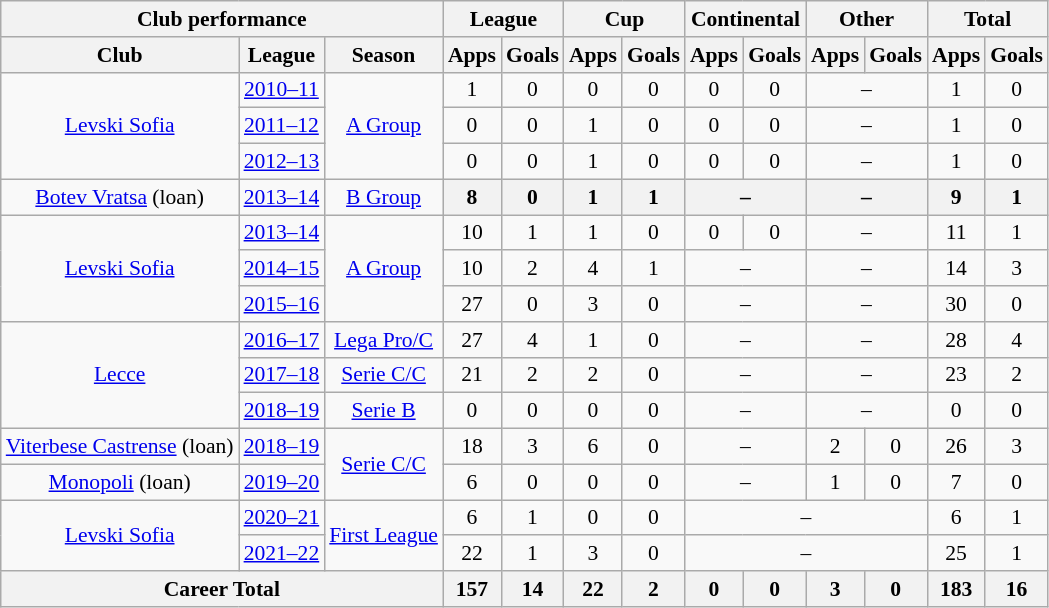<table class="wikitable" style="font-size:90%; text-align: center">
<tr>
<th Colspan="3">Club performance</th>
<th Colspan="2">League</th>
<th Colspan="2">Cup</th>
<th Colspan="2">Continental</th>
<th Colspan="2">Other</th>
<th Colspan="2">Total</th>
</tr>
<tr>
<th>Club</th>
<th>League</th>
<th>Season</th>
<th>Apps</th>
<th>Goals</th>
<th>Apps</th>
<th>Goals</th>
<th>Apps</th>
<th>Goals</th>
<th>Apps</th>
<th>Goals</th>
<th>Apps</th>
<th>Goals</th>
</tr>
<tr>
<td rowspan=3><a href='#'>Levski Sofia</a></td>
<td><a href='#'>2010–11</a></td>
<td rowspan="3"><a href='#'>A Group</a></td>
<td>1</td>
<td>0</td>
<td>0</td>
<td>0</td>
<td>0</td>
<td>0</td>
<td colspan="2">–</td>
<td>1</td>
<td>0</td>
</tr>
<tr>
<td><a href='#'>2011–12</a></td>
<td>0</td>
<td>0</td>
<td>1</td>
<td>0</td>
<td>0</td>
<td>0</td>
<td colspan="2">–</td>
<td>1</td>
<td>0</td>
</tr>
<tr>
<td><a href='#'>2012–13</a></td>
<td>0</td>
<td>0</td>
<td>1</td>
<td>0</td>
<td>0</td>
<td>0</td>
<td colspan="2">–</td>
<td>1</td>
<td>0</td>
</tr>
<tr>
<td><a href='#'>Botev Vratsa</a> (loan)</td>
<td><a href='#'>2013–14</a></td>
<td><a href='#'>B Group</a></td>
<th>8</th>
<th>0</th>
<th>1</th>
<th>1</th>
<th colspan="2">–</th>
<th colspan="2">–</th>
<th>9</th>
<th>1</th>
</tr>
<tr>
<td rowspan=3><a href='#'>Levski Sofia</a></td>
<td><a href='#'>2013–14</a></td>
<td rowspan="3"><a href='#'>A Group</a></td>
<td>10</td>
<td>1</td>
<td>1</td>
<td>0</td>
<td>0</td>
<td>0</td>
<td colspan="2">–</td>
<td>11</td>
<td>1</td>
</tr>
<tr>
<td><a href='#'>2014–15</a></td>
<td>10</td>
<td>2</td>
<td>4</td>
<td>1</td>
<td colspan="2">–</td>
<td colspan="2">–</td>
<td>14</td>
<td>3</td>
</tr>
<tr>
<td><a href='#'>2015–16</a></td>
<td>27</td>
<td>0</td>
<td>3</td>
<td>0</td>
<td colspan="2">–</td>
<td colspan="2">–</td>
<td>30</td>
<td>0</td>
</tr>
<tr>
<td rowspan=3><a href='#'>Lecce</a></td>
<td><a href='#'>2016–17</a></td>
<td rowspan="1"><a href='#'>Lega Pro/C</a></td>
<td>27</td>
<td>4</td>
<td>1</td>
<td>0</td>
<td colspan="2">–</td>
<td colspan="2">–</td>
<td>28</td>
<td>4</td>
</tr>
<tr>
<td><a href='#'>2017–18</a></td>
<td><a href='#'>Serie C/C</a></td>
<td>21</td>
<td>2</td>
<td>2</td>
<td>0</td>
<td colspan="2">–</td>
<td colspan="2">–</td>
<td>23</td>
<td>2</td>
</tr>
<tr>
<td><a href='#'>2018–19</a></td>
<td><a href='#'>Serie B</a></td>
<td>0</td>
<td>0</td>
<td>0</td>
<td>0</td>
<td colspan="2">–</td>
<td colspan="2">–</td>
<td>0</td>
<td>0</td>
</tr>
<tr>
<td rowspan=1><a href='#'>Viterbese Castrense</a> (loan)</td>
<td><a href='#'>2018–19</a></td>
<td rowspan=2><a href='#'>Serie C/C</a></td>
<td>18</td>
<td>3</td>
<td>6</td>
<td>0</td>
<td colspan="2">–</td>
<td>2</td>
<td>0</td>
<td>26</td>
<td>3</td>
</tr>
<tr>
<td rowspan=1><a href='#'>Monopoli</a> (loan)</td>
<td><a href='#'>2019–20</a></td>
<td>6</td>
<td>0</td>
<td>0</td>
<td>0</td>
<td colspan="2">–</td>
<td>1</td>
<td>0</td>
<td>7</td>
<td>0</td>
</tr>
<tr>
<td rowspan=2><a href='#'>Levski Sofia</a></td>
<td><a href='#'>2020–21</a></td>
<td rowspan="2"><a href='#'>First League</a></td>
<td>6</td>
<td>1</td>
<td>0</td>
<td>0</td>
<td colspan=4>–</td>
<td>6</td>
<td>1</td>
</tr>
<tr>
<td><a href='#'>2021–22</a></td>
<td>22</td>
<td>1</td>
<td>3</td>
<td>0</td>
<td colspan=4>–</td>
<td>25</td>
<td>1</td>
</tr>
<tr>
<th colspan=3>Career Total</th>
<th>157</th>
<th>14</th>
<th>22</th>
<th>2</th>
<th>0</th>
<th>0</th>
<th>3</th>
<th>0</th>
<th>183</th>
<th>16</th>
</tr>
</table>
